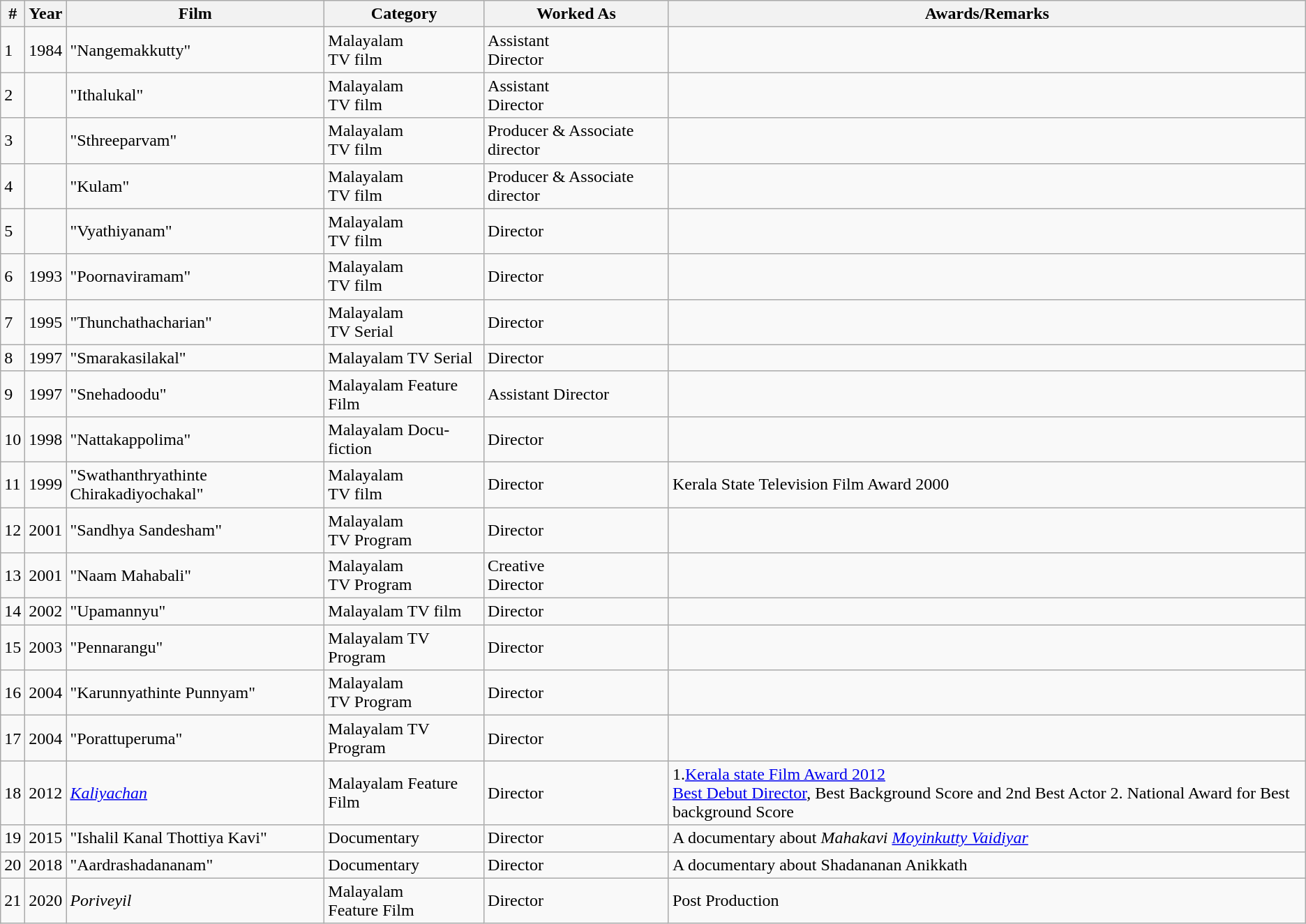<table class="wikitable">
<tr>
<th>#</th>
<th>Year</th>
<th>Film</th>
<th>Category</th>
<th>Worked As</th>
<th>Awards/Remarks</th>
</tr>
<tr>
<td>1</td>
<td>1984</td>
<td>"Nangemakkutty"</td>
<td>Malayalam<br>TV film</td>
<td>Assistant<br>Director</td>
<td></td>
</tr>
<tr>
<td>2</td>
<td></td>
<td>"Ithalukal"</td>
<td>Malayalam<br>TV film</td>
<td>Assistant<br>Director</td>
<td></td>
</tr>
<tr>
<td>3</td>
<td></td>
<td>"Sthreeparvam"</td>
<td>Malayalam<br>TV film</td>
<td>Producer & Associate director</td>
<td></td>
</tr>
<tr>
<td>4</td>
<td></td>
<td>"Kulam"</td>
<td>Malayalam<br>TV film</td>
<td>Producer & Associate<br>director</td>
<td></td>
</tr>
<tr>
<td>5</td>
<td></td>
<td>"Vyathiyanam"</td>
<td>Malayalam<br>TV film</td>
<td>Director</td>
<td></td>
</tr>
<tr>
<td>6</td>
<td>1993</td>
<td>"Poornaviramam"</td>
<td>Malayalam<br>TV film</td>
<td>Director</td>
<td></td>
</tr>
<tr>
<td>7</td>
<td>1995</td>
<td>"Thunchathacharian"</td>
<td>Malayalam<br>TV Serial</td>
<td>Director</td>
<td></td>
</tr>
<tr>
<td>8</td>
<td>1997</td>
<td>"Smarakasilakal"</td>
<td>Malayalam TV Serial</td>
<td>Director</td>
<td></td>
</tr>
<tr>
<td>9</td>
<td>1997</td>
<td>"Snehadoodu"</td>
<td>Malayalam Feature Film</td>
<td>Assistant Director</td>
<td></td>
</tr>
<tr>
<td>10</td>
<td>1998</td>
<td>"Nattakappolima"</td>
<td>Malayalam Docu-fiction</td>
<td>Director</td>
<td></td>
</tr>
<tr>
<td>11</td>
<td>1999</td>
<td>"Swathanthryathinte Chirakadiyochakal"</td>
<td>Malayalam<br>TV film</td>
<td>Director</td>
<td> Kerala State Television Film Award 2000</td>
</tr>
<tr>
<td>12</td>
<td>2001</td>
<td>"Sandhya Sandesham"</td>
<td>Malayalam<br>TV Program</td>
<td>Director</td>
<td></td>
</tr>
<tr>
<td>13</td>
<td>2001</td>
<td>"Naam Mahabali"</td>
<td>Malayalam<br>TV Program</td>
<td>Creative<br>Director</td>
<td></td>
</tr>
<tr>
<td>14</td>
<td>2002</td>
<td>"Upamannyu"</td>
<td>Malayalam TV film</td>
<td>Director</td>
<td></td>
</tr>
<tr>
<td>15</td>
<td>2003</td>
<td>"Pennarangu"</td>
<td>Malayalam TV Program</td>
<td>Director</td>
<td></td>
</tr>
<tr>
<td>16</td>
<td>2004</td>
<td>"Karunnyathinte Punnyam"</td>
<td>Malayalam<br>TV Program</td>
<td>Director</td>
<td></td>
</tr>
<tr>
<td>17</td>
<td>2004</td>
<td>"Porattuperuma"</td>
<td>Malayalam TV Program</td>
<td>Director</td>
<td></td>
</tr>
<tr>
<td>18</td>
<td>2012</td>
<td> <em><a href='#'>Kaliyachan</a></em></td>
<td>Malayalam Feature Film</td>
<td>Director</td>
<td>1.<a href='#'>Kerala state Film Award 2012</a><br><a href='#'>Best Debut Director</a>, Best Background Score and 2nd Best Actor
2. National Award for Best background Score</td>
</tr>
<tr>
<td>19</td>
<td>2015</td>
<td>"Ishalil Kanal Thottiya Kavi"</td>
<td>Documentary</td>
<td>Director</td>
<td>A documentary about <em>Mahakavi <a href='#'>Moyinkutty Vaidiyar</a></em></td>
</tr>
<tr>
<td>20</td>
<td>2018</td>
<td>"Aardrashadananam"</td>
<td>Documentary</td>
<td>Director</td>
<td>A documentary about Shadananan Anikkath</td>
</tr>
<tr>
<td>21</td>
<td>2020</td>
<td><em>Poriveyil</em></td>
<td>Malayalam<br>Feature Film</td>
<td>Director</td>
<td>Post Production</td>
</tr>
</table>
